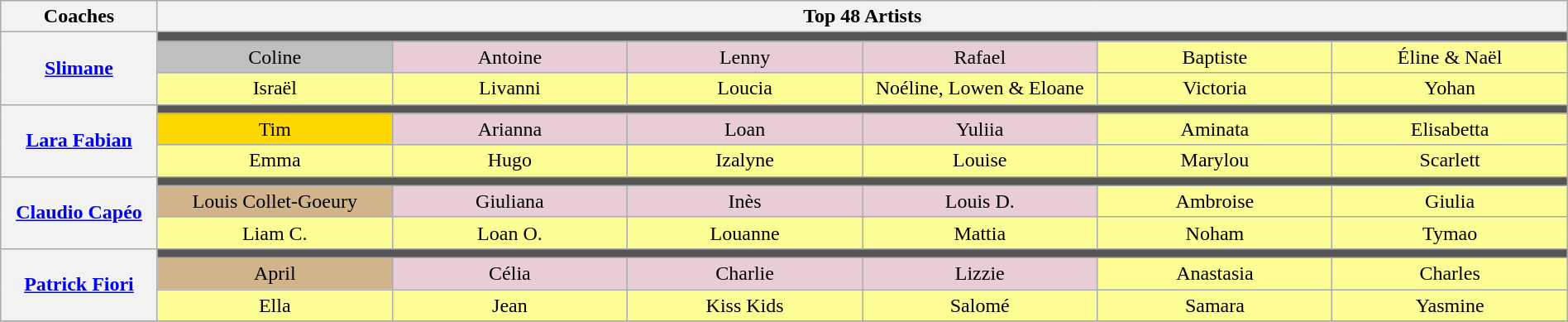<table class="wikitable" style="text-align:center; width:100%">
<tr>
<th style="width:10%">Coaches</th>
<th style="width:90%" colspan="6">Top 48 Artists</th>
</tr>
<tr>
<th rowspan="3"><a href='#'>Slimane</a></th>
<td colspan="6" style="background:#555"></td>
</tr>
<tr>
<td style="background:silver">Coline</td>
<td style="background:#E8CCD7">Antoine</td>
<td style="background:#E8CCD7">Lenny</td>
<td style="background:#E8CCD7">Rafael</td>
<td style="background:#FDFD96">Baptiste</td>
<td style="background:#FDFD96">Éline & Naël</td>
</tr>
<tr>
<td style="width:15%; background:#FDFD96">Israël</td>
<td style="width:15%; background:#FDFD96">Livanni</td>
<td style="width:15%; background:#FDFD96">Loucia</td>
<td style="width:15%; background:#FDFD96">Noéline, Lowen & Eloane</td>
<td style="width:15%; background:#FDFD96">Victoria</td>
<td style="width:15%; background:#FDFD96">Yohan</td>
</tr>
<tr>
<th rowspan="3"><a href='#'>Lara Fabian</a></th>
<td colspan="6" style="background:#555"></td>
</tr>
<tr>
<td style="background:gold">Tim</td>
<td style="background:#E8CCD7">Arianna</td>
<td style="background:#E8CCD7">Loan</td>
<td style="background:#E8CCD7">Yuliia</td>
<td style="background:#FDFD96">Aminata</td>
<td style="background:#FDFD96">Elisabetta</td>
</tr>
<tr>
<td style="background:#FDFD96">Emma</td>
<td style="background:#FDFD96">Hugo</td>
<td style="background:#FDFD96">Izalyne</td>
<td style="background:#FDFD96">Louise</td>
<td style="background:#FDFD96">Marylou</td>
<td style="background:#FDFD96">Scarlett</td>
</tr>
<tr>
<th rowspan="3"><a href='#'>Claudio Capéo</a></th>
<td colspan="6" style="background:#555"></td>
</tr>
<tr>
<td style="background:tan">Louis Collet-Goeury</td>
<td style="background:#E8CCD7">Giuliana</td>
<td style="background:#E8CCD7">Inès</td>
<td style="background:#E8CCD7">Louis D.</td>
<td style="background:#FDFD96">Ambroise</td>
<td style="background:#FDFD96">Giulia</td>
</tr>
<tr>
<td style="background:#FDFD96">Liam C.</td>
<td style="background:#FDFD96">Loan O.</td>
<td style="background:#FDFD96">Louanne</td>
<td style="background:#FDFD96">Mattia</td>
<td style="background:#FDFD96">Noham</td>
<td style="background:#FDFD96">Tymao</td>
</tr>
<tr>
<th rowspan="3"><a href='#'>Patrick Fiori</a></th>
<td colspan="6" style="background:#555"></td>
</tr>
<tr>
<td style="background:tan">April</td>
<td style="background:#E8CCD7">Célia</td>
<td style="background:#E8CCD7">Charlie</td>
<td style="background:#E8CCD7">Lizzie</td>
<td style="background:#FDFD96">Anastasia</td>
<td style="background:#FDFD96">Charles</td>
</tr>
<tr>
<td style="background:#FDFD96">Ella</td>
<td style="background:#FDFD96">Jean</td>
<td style="background:#FDFD96">Kiss Kids</td>
<td style="background:#FDFD96">Salomé</td>
<td style="background:#FDFD96">Samara</td>
<td style="background:#FDFD96">Yasmine</td>
</tr>
<tr>
</tr>
</table>
